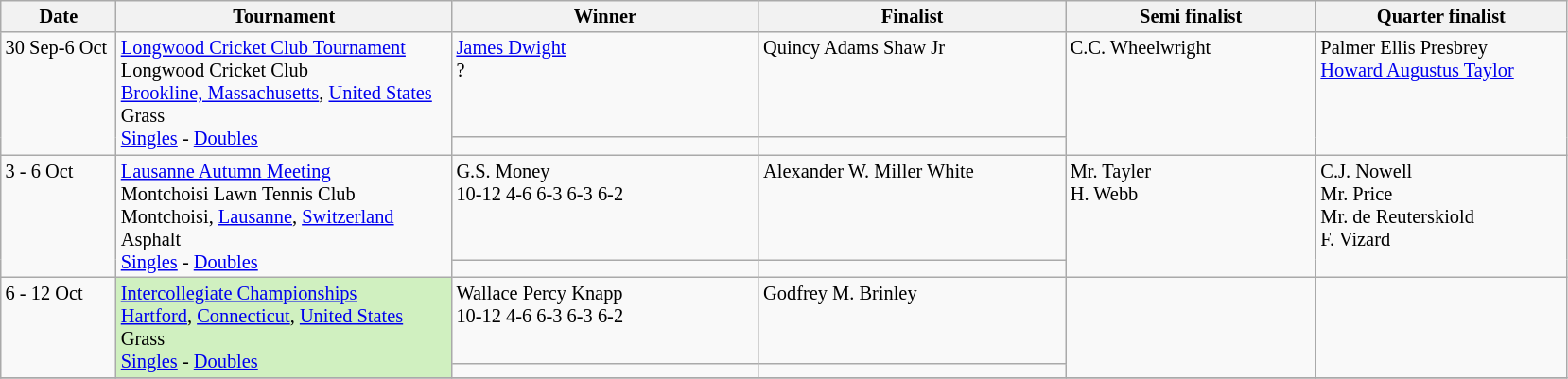<table class="wikitable" style="font-size:85%;">
<tr>
<th width="75">Date</th>
<th style="width:230px;">Tournament</th>
<th style="width:210px;">Winner</th>
<th style="width:210px;">Finalist</th>
<th style="width:170px;">Semi finalist</th>
<th style="width:170px;">Quarter finalist</th>
</tr>
<tr valign=top>
<td rowspan=2>30 Sep-6 Oct</td>
<td rowspan=2><a href='#'>Longwood Cricket Club Tournament</a><br> Longwood Cricket Club<br><a href='#'>Brookline, Massachusetts</a>, <a href='#'>United States</a><br>Grass <br><a href='#'>Singles</a> - <a href='#'>Doubles</a></td>
<td> <a href='#'>James Dwight</a> <br>?</td>
<td> Quincy Adams Shaw Jr</td>
<td rowspan=2> C.C. Wheelwright</td>
<td rowspan=2> Palmer Ellis Presbrey<br> <a href='#'>Howard Augustus Taylor</a></td>
</tr>
<tr valign=top>
<td></td>
<td></td>
</tr>
<tr valign=top>
<td rowspan=2>3 - 6 Oct</td>
<td rowspan=2><a href='#'>Lausanne Autumn Meeting</a> <br>Montchoisi Lawn Tennis Club<br>Montchoisi, <a href='#'>Lausanne</a>, <a href='#'>Switzerland</a><br>Asphalt<br><a href='#'>Singles</a> - <a href='#'>Doubles</a></td>
<td> G.S. Money<br>10-12 4-6 6-3 6-3 6-2</td>
<td> Alexander W. Miller White</td>
<td rowspan=2> Mr. Tayler <br>  H. Webb</td>
<td rowspan=2>  C.J. Nowell<br>  Mr. Price<br>  Mr. de Reuterskiold<br>  F. Vizard</td>
</tr>
<tr valign=top>
<td></td>
<td></td>
</tr>
<tr valign=top>
<td rowspan=2>6 - 12 Oct</td>
<td style="background:#d0f0c0"  rowspan=2><a href='#'>Intercollegiate Championships</a> <br> <a href='#'>Hartford</a>, <a href='#'>Connecticut</a>, <a href='#'>United States</a><br>Grass <br><a href='#'>Singles</a> - <a href='#'>Doubles</a></td>
<td>  Wallace Percy Knapp<br>10-12 4-6 6-3 6-3 6-2</td>
<td> Godfrey M. Brinley</td>
<td rowspan=2></td>
<td rowspan=2></td>
</tr>
<tr valign=top>
<td></td>
<td></td>
</tr>
<tr valign=top>
</tr>
</table>
